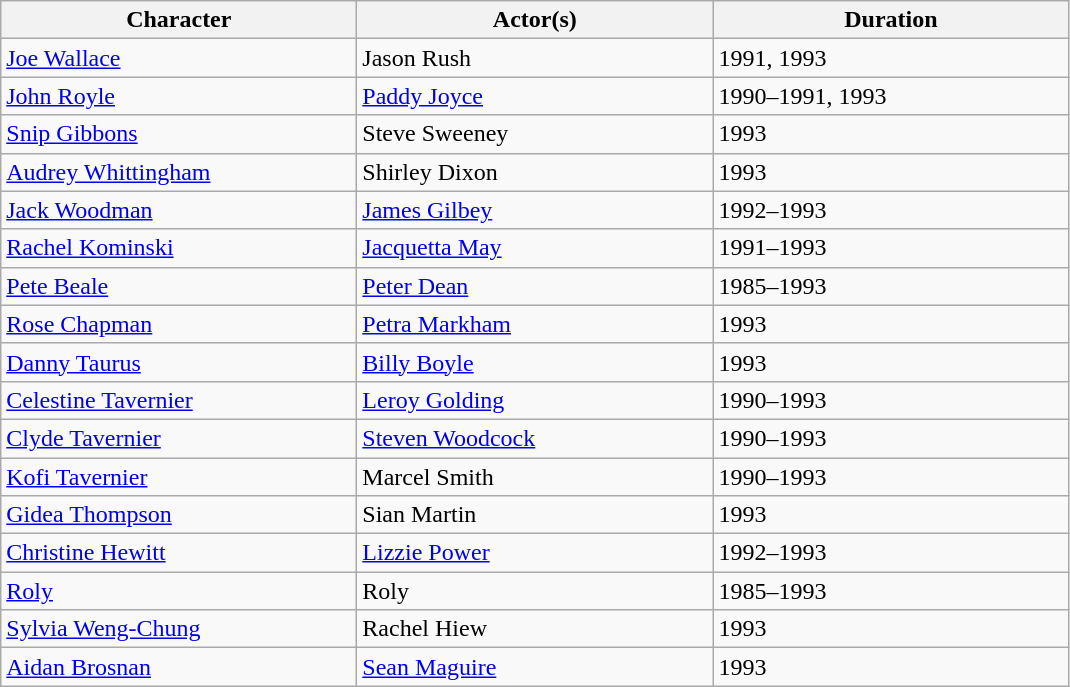<table class="wikitable">
<tr>
<th scope="col" width="230">Character</th>
<th scope="col" width="230">Actor(s)</th>
<th scope="col" width="230">Duration</th>
</tr>
<tr>
<td><a href='#'>Joe Wallace</a></td>
<td>Jason Rush</td>
<td>1991, 1993</td>
</tr>
<tr>
<td><a href='#'>John Royle</a></td>
<td><a href='#'>Paddy Joyce</a></td>
<td>1990–1991, 1993</td>
</tr>
<tr>
<td><a href='#'>Snip Gibbons</a></td>
<td>Steve Sweeney</td>
<td>1993</td>
</tr>
<tr>
<td><a href='#'>Audrey Whittingham</a></td>
<td>Shirley Dixon</td>
<td>1993</td>
</tr>
<tr>
<td><a href='#'>Jack Woodman</a></td>
<td><a href='#'>James Gilbey</a></td>
<td>1992–1993</td>
</tr>
<tr>
<td><a href='#'>Rachel Kominski</a></td>
<td><a href='#'>Jacquetta May</a></td>
<td>1991–1993</td>
</tr>
<tr>
<td><a href='#'>Pete Beale</a></td>
<td><a href='#'>Peter Dean</a></td>
<td>1985–1993</td>
</tr>
<tr>
<td><a href='#'>Rose Chapman</a></td>
<td><a href='#'>Petra Markham</a></td>
<td>1993</td>
</tr>
<tr>
<td><a href='#'>Danny Taurus</a></td>
<td><a href='#'>Billy Boyle</a></td>
<td>1993</td>
</tr>
<tr>
<td><a href='#'>Celestine Tavernier</a></td>
<td><a href='#'>Leroy Golding</a></td>
<td>1990–1993</td>
</tr>
<tr>
<td><a href='#'>Clyde Tavernier</a></td>
<td><a href='#'>Steven Woodcock</a></td>
<td>1990–1993</td>
</tr>
<tr>
<td><a href='#'>Kofi Tavernier</a></td>
<td>Marcel Smith</td>
<td>1990–1993</td>
</tr>
<tr>
<td><a href='#'>Gidea Thompson</a></td>
<td>Sian Martin</td>
<td>1993</td>
</tr>
<tr>
<td><a href='#'>Christine Hewitt</a></td>
<td><a href='#'>Lizzie Power</a></td>
<td>1992–1993</td>
</tr>
<tr>
<td><a href='#'>Roly</a></td>
<td>Roly</td>
<td>1985–1993</td>
</tr>
<tr>
<td><a href='#'>Sylvia Weng-Chung</a></td>
<td>Rachel Hiew</td>
<td>1993</td>
</tr>
<tr>
<td><a href='#'>Aidan Brosnan</a></td>
<td><a href='#'>Sean Maguire</a></td>
<td>1993</td>
</tr>
</table>
